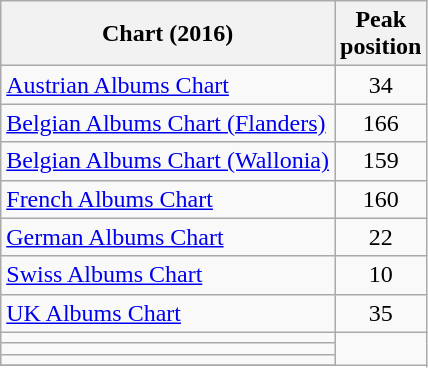<table class="wikitable sortable plainrowheaders">
<tr>
<th>Chart (2016)</th>
<th>Peak<br>position</th>
</tr>
<tr>
<td><a href='#'>Austrian Albums Chart</a></td>
<td align="center">34</td>
</tr>
<tr>
<td><a href='#'> Belgian Albums Chart (Flanders)</a></td>
<td align="center">166</td>
</tr>
<tr>
<td><a href='#'> Belgian Albums Chart (Wallonia)</a></td>
<td align="center">159</td>
</tr>
<tr>
<td><a href='#'>French Albums Chart</a></td>
<td align="center">160</td>
</tr>
<tr>
<td><a href='#'>German Albums Chart</a></td>
<td align="center">22</td>
</tr>
<tr>
<td><a href='#'>Swiss Albums Chart</a></td>
<td align="center">10</td>
</tr>
<tr>
<td><a href='#'>UK Albums Chart</a></td>
<td align="center">35</td>
</tr>
<tr>
<td></td>
</tr>
<tr>
<td></td>
</tr>
<tr>
<td></td>
</tr>
<tr>
</tr>
</table>
